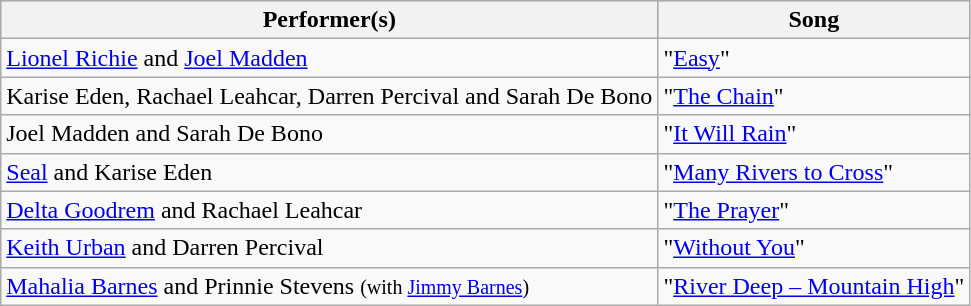<table class="wikitable plainrowheaders">
<tr style="background:#ccc;">
<th>Performer(s)</th>
<th>Song</th>
</tr>
<tr>
<td><a href='#'>Lionel Richie</a> and <a href='#'>Joel Madden</a></td>
<td>"<a href='#'>Easy</a>"</td>
</tr>
<tr>
<td>Karise Eden, Rachael Leahcar, Darren Percival and Sarah De Bono</td>
<td>"<a href='#'>The Chain</a>"</td>
</tr>
<tr>
<td>Joel Madden and Sarah De Bono</td>
<td>"<a href='#'>It Will Rain</a>"</td>
</tr>
<tr>
<td><a href='#'>Seal</a> and Karise Eden</td>
<td>"<a href='#'>Many Rivers to Cross</a>"</td>
</tr>
<tr>
<td><a href='#'>Delta Goodrem</a> and Rachael Leahcar</td>
<td>"<a href='#'>The Prayer</a>"</td>
</tr>
<tr>
<td><a href='#'>Keith Urban</a> and Darren Percival</td>
<td>"<a href='#'>Without You</a>"</td>
</tr>
<tr>
<td><a href='#'>Mahalia Barnes</a> and Prinnie Stevens <small>(with <a href='#'>Jimmy Barnes</a>)</small></td>
<td>"<a href='#'>River Deep – Mountain High</a>"</td>
</tr>
</table>
